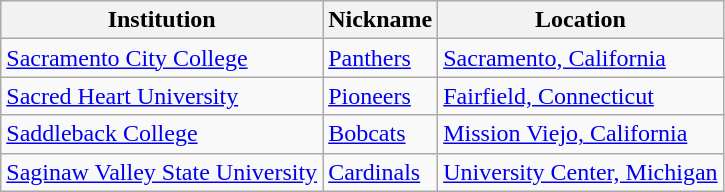<table class="wikitable">
<tr>
<th>Institution</th>
<th>Nickname</th>
<th>Location</th>
</tr>
<tr>
<td><a href='#'>Sacramento City College</a></td>
<td><a href='#'>Panthers</a></td>
<td><a href='#'>Sacramento, California</a></td>
</tr>
<tr>
<td><a href='#'>Sacred Heart University</a></td>
<td><a href='#'>Pioneers</a></td>
<td><a href='#'>Fairfield, Connecticut</a></td>
</tr>
<tr>
<td><a href='#'>Saddleback College</a></td>
<td><a href='#'>Bobcats</a></td>
<td><a href='#'>Mission Viejo, California</a></td>
</tr>
<tr>
<td><a href='#'>Saginaw Valley State University</a></td>
<td><a href='#'>Cardinals</a></td>
<td><a href='#'>University Center, Michigan</a></td>
</tr>
</table>
